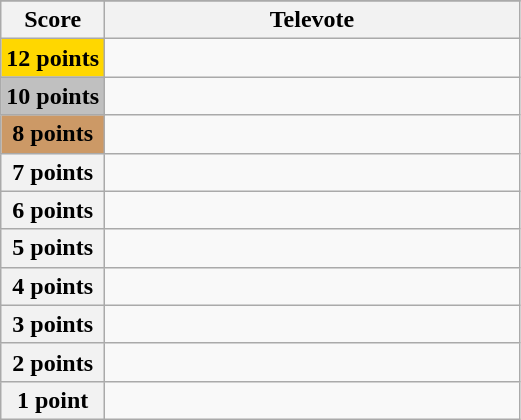<table class="wikitable">
<tr>
</tr>
<tr>
<th scope="col" width="20%">Score</th>
<th scope="col" width="80%">Televote</th>
</tr>
<tr>
<th scope="row" style="Background:gold">12 points</th>
<td></td>
</tr>
<tr>
<th scope="row" style="background:silver">10 points</th>
<td></td>
</tr>
<tr>
<th scope="row" style="background:#CC9966">8 points</th>
<td></td>
</tr>
<tr>
<th scope="row">7 points</th>
<td></td>
</tr>
<tr>
<th scope="row">6 points</th>
<td></td>
</tr>
<tr>
<th scope="row">5 points</th>
<td></td>
</tr>
<tr>
<th scope="row">4 points</th>
<td></td>
</tr>
<tr>
<th scope="row">3 points</th>
<td></td>
</tr>
<tr>
<th scope="row">2 points</th>
<td></td>
</tr>
<tr>
<th scope="row">1 point</th>
<td></td>
</tr>
</table>
